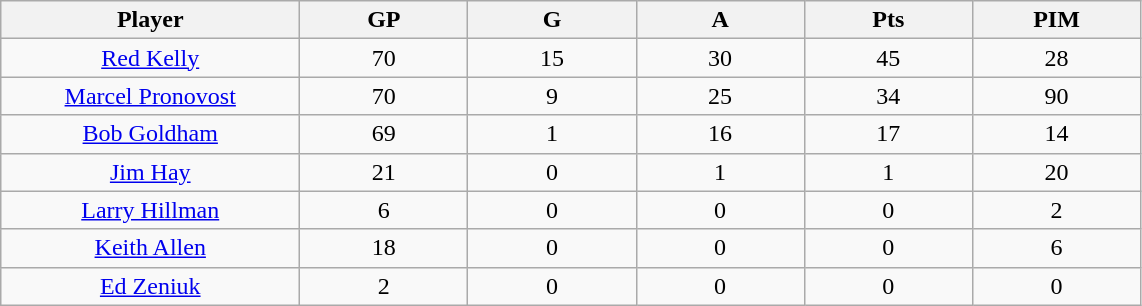<table class="wikitable sortable">
<tr>
<th bgcolor="#DDDDFF" width="16%">Player</th>
<th bgcolor="#DDDDFF" width="9%">GP</th>
<th bgcolor="#DDDDFF" width="9%">G</th>
<th bgcolor="#DDDDFF" width="9%">A</th>
<th bgcolor="#DDDDFF" width="9%">Pts</th>
<th bgcolor="#DDDDFF" width="9%">PIM</th>
</tr>
<tr align="center">
<td><a href='#'>Red Kelly</a></td>
<td>70</td>
<td>15</td>
<td>30</td>
<td>45</td>
<td>28</td>
</tr>
<tr align="center">
<td><a href='#'>Marcel Pronovost</a></td>
<td>70</td>
<td>9</td>
<td>25</td>
<td>34</td>
<td>90</td>
</tr>
<tr align="center">
<td><a href='#'>Bob Goldham</a></td>
<td>69</td>
<td>1</td>
<td>16</td>
<td>17</td>
<td>14</td>
</tr>
<tr align="center">
<td><a href='#'>Jim Hay</a></td>
<td>21</td>
<td>0</td>
<td>1</td>
<td>1</td>
<td>20</td>
</tr>
<tr align="center">
<td><a href='#'>Larry Hillman</a></td>
<td>6</td>
<td>0</td>
<td>0</td>
<td>0</td>
<td>2</td>
</tr>
<tr align="center">
<td><a href='#'>Keith Allen</a></td>
<td>18</td>
<td>0</td>
<td>0</td>
<td>0</td>
<td>6</td>
</tr>
<tr align="center">
<td><a href='#'>Ed Zeniuk</a></td>
<td>2</td>
<td>0</td>
<td>0</td>
<td>0</td>
<td>0</td>
</tr>
</table>
